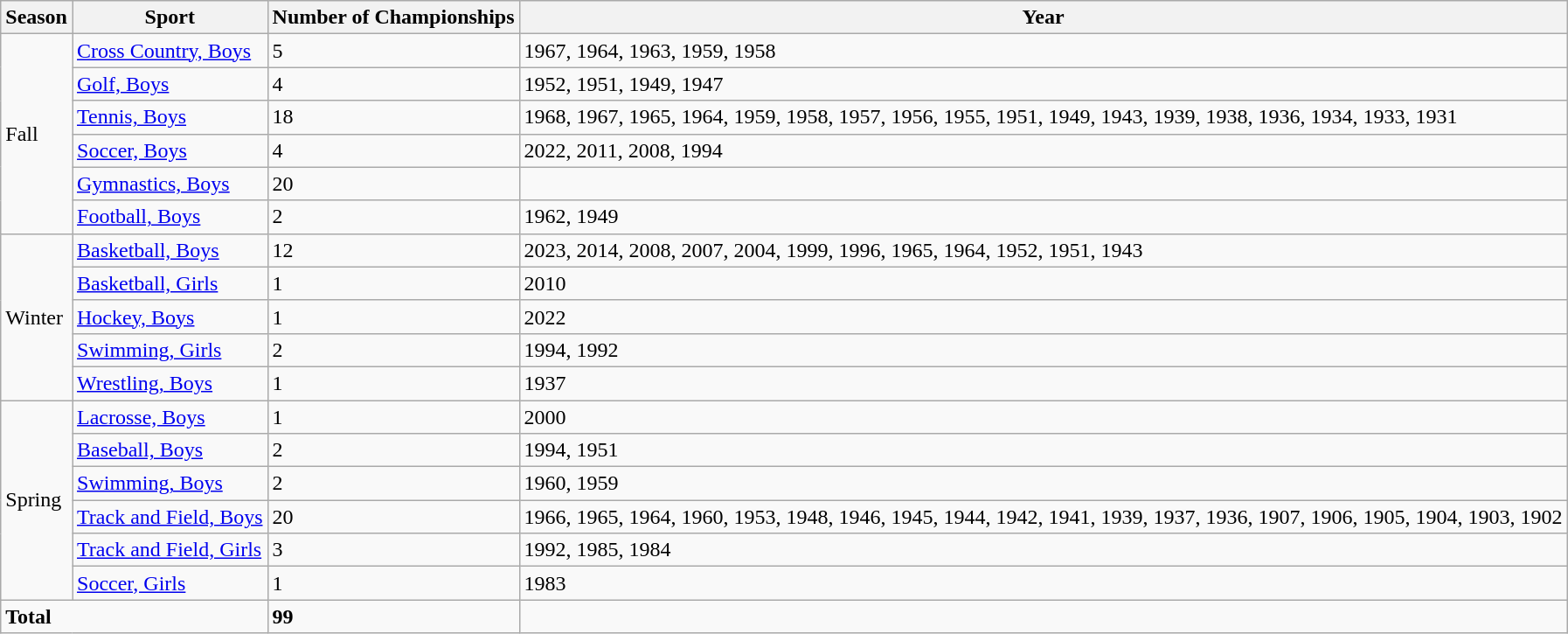<table class="wikitable sortable">
<tr>
<th>Season</th>
<th>Sport</th>
<th>Number of Championships</th>
<th>Year</th>
</tr>
<tr>
<td rowspan="6">Fall</td>
<td><a href='#'>Cross Country, Boys</a></td>
<td>5</td>
<td>1967, 1964, 1963, 1959, 1958</td>
</tr>
<tr>
<td><a href='#'>Golf, Boys</a></td>
<td>4</td>
<td>1952, 1951, 1949, 1947</td>
</tr>
<tr>
<td><a href='#'>Tennis, Boys</a></td>
<td>18</td>
<td>1968, 1967, 1965, 1964, 1959, 1958, 1957, 1956, 1955, 1951, 1949, 1943, 1939, 1938, 1936, 1934, 1933, 1931</td>
</tr>
<tr>
<td><a href='#'>Soccer, Boys</a></td>
<td>4</td>
<td>2022, 2011, 2008, 1994</td>
</tr>
<tr>
<td><a href='#'>Gymnastics, Boys</a></td>
<td>20</td>
<td></td>
</tr>
<tr>
<td><a href='#'>Football, Boys</a></td>
<td>2</td>
<td>1962, 1949</td>
</tr>
<tr>
<td rowspan="5">Winter</td>
<td><a href='#'>Basketball, Boys</a></td>
<td>12</td>
<td>2023, 2014, 2008, 2007, 2004, 1999, 1996, 1965, 1964, 1952, 1951, 1943</td>
</tr>
<tr>
<td><a href='#'>Basketball, Girls</a></td>
<td>1</td>
<td>2010</td>
</tr>
<tr>
<td><a href='#'>Hockey, Boys</a></td>
<td>1</td>
<td>2022</td>
</tr>
<tr>
<td><a href='#'>Swimming, Girls</a></td>
<td>2</td>
<td>1994, 1992</td>
</tr>
<tr>
<td><a href='#'>Wrestling, Boys</a></td>
<td>1</td>
<td>1937</td>
</tr>
<tr>
<td rowspan="6">Spring</td>
<td><a href='#'>Lacrosse, Boys</a></td>
<td>1</td>
<td>2000</td>
</tr>
<tr>
<td><a href='#'>Baseball, Boys</a></td>
<td>2</td>
<td>1994, 1951</td>
</tr>
<tr>
<td><a href='#'>Swimming, Boys</a></td>
<td>2</td>
<td>1960, 1959</td>
</tr>
<tr>
<td><a href='#'>Track and Field, Boys</a></td>
<td>20</td>
<td>1966, 1965, 1964, 1960, 1953, 1948, 1946, 1945, 1944, 1942, 1941, 1939, 1937, 1936, 1907, 1906, 1905, 1904, 1903, 1902</td>
</tr>
<tr>
<td><a href='#'>Track and Field, Girls</a></td>
<td>3</td>
<td>1992, 1985, 1984</td>
</tr>
<tr>
<td><a href='#'>Soccer, Girls</a></td>
<td>1</td>
<td>1983</td>
</tr>
<tr>
<td colspan="2"><strong>Total</strong></td>
<td><strong>99</strong></td>
<td></td>
</tr>
</table>
